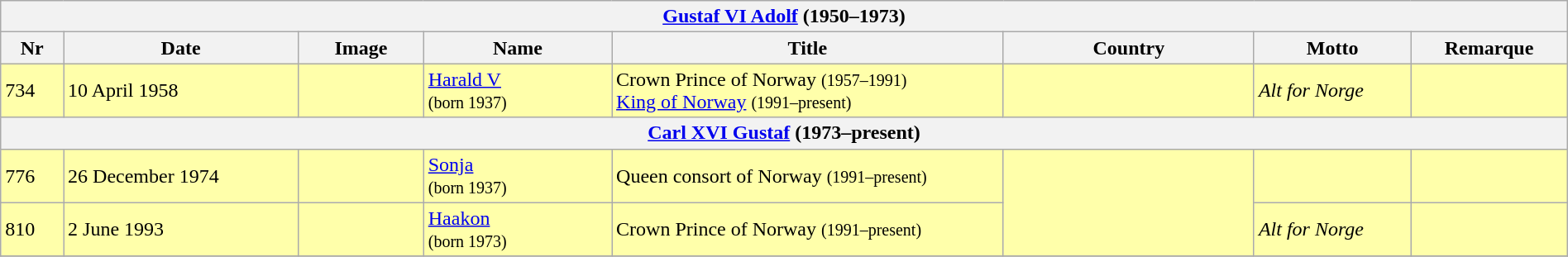<table class="wikitable" width=100%>
<tr>
<th colspan=8><a href='#'>Gustaf VI Adolf</a> (1950–1973)</th>
</tr>
<tr>
<th width=4%>Nr</th>
<th width=15%>Date</th>
<th width=8%>Image</th>
<th width=12%>Name</th>
<th>Title</th>
<th width=16%>Country</th>
<th width=10%>Motto</th>
<th width=10%>Remarque</th>
</tr>
<tr bgcolor="#FFFFAA">
<td>734</td>
<td>10 April 1958</td>
<td></td>
<td><a href='#'>Harald V</a><br><small>(born 1937)</small></td>
<td>Crown Prince of Norway <small>(1957–1991)</small><br><a href='#'>King of Norway</a> <small>(1991–present)</small></td>
<td></td>
<td><em>Alt for Norge</em></td>
<td></td>
</tr>
<tr>
<th colspan=8><a href='#'>Carl XVI Gustaf</a> (1973–present)</th>
</tr>
<tr bgcolor="#FFFFAA">
<td>776</td>
<td>26 December 1974</td>
<td></td>
<td><a href='#'>Sonja</a><br><small>(born 1937)</small></td>
<td>Queen consort of Norway <small>(1991–present)</small></td>
<td rowspan="2"></td>
<td></td>
<td> </td>
</tr>
<tr bgcolor="#FFFFAA">
<td>810</td>
<td>2 June 1993</td>
<td></td>
<td><a href='#'>Haakon</a><br><small>(born 1973)</small></td>
<td>Crown Prince of Norway <small>(1991–present)</small></td>
<td><em>Alt for Norge</em></td>
<td></td>
</tr>
<tr>
</tr>
</table>
